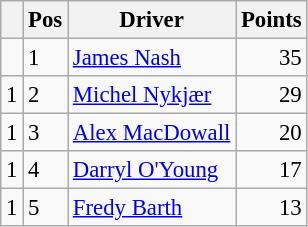<table class="wikitable" style="font-size: 95%;">
<tr>
<th></th>
<th>Pos</th>
<th>Driver</th>
<th>Points</th>
</tr>
<tr>
<td align="left"></td>
<td>1</td>
<td> <a href='#'>James Nash</a></td>
<td align="right">35</td>
</tr>
<tr>
<td align="left"> 1</td>
<td>2</td>
<td> <a href='#'>Michel Nykjær</a></td>
<td align="right">29</td>
</tr>
<tr>
<td align="left"> 1</td>
<td>3</td>
<td> <a href='#'>Alex MacDowall</a></td>
<td align="right">20</td>
</tr>
<tr>
<td align="left"> 1</td>
<td>4</td>
<td> <a href='#'>Darryl O'Young</a></td>
<td align="right">17</td>
</tr>
<tr>
<td align="left"> 1</td>
<td>5</td>
<td> <a href='#'>Fredy Barth</a></td>
<td align="right">13</td>
</tr>
</table>
